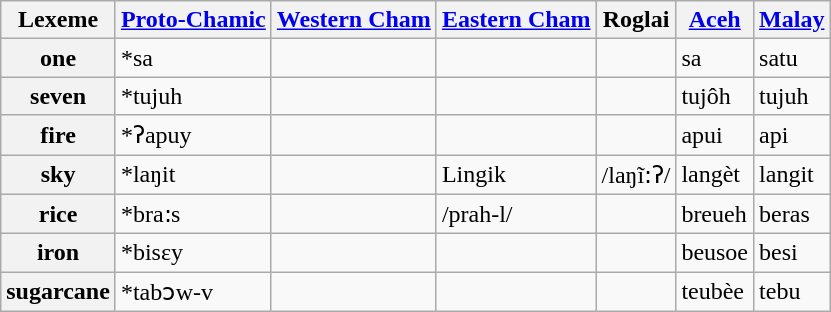<table class="wikitable" line-height:1.25em;">
<tr>
<th scope="col">Lexeme</th>
<th scope="col"><a href='#'>Proto-Chamic</a></th>
<th scope="col"><a href='#'>Western Cham</a></th>
<th scope="col"><a href='#'>Eastern Cham</a></th>
<th scope="col">Roglai</th>
<th scope="col"><a href='#'>Aceh</a></th>
<th scope="col"><a href='#'>Malay</a></th>
</tr>
<tr>
<th scope="row">one</th>
<td lang="ocm">*sa</td>
<td lang="cja"></td>
<td lang="cjm"></td>
<td lang="roc"></td>
<td lang="ace">sa</td>
<td lang="ms">satu</td>
</tr>
<tr>
<th scope="row">seven</th>
<td lang="ocm">*tujuh</td>
<td lang="cja"></td>
<td lang="cjm"></td>
<td lang="roc"></td>
<td lang="ace">tujôh</td>
<td lang="ms">tujuh</td>
</tr>
<tr>
<th scope="row">fire</th>
<td lang="ocm">*ʔapuy</td>
<td lang="cja"></td>
<td lang="cjm"></td>
<td lang="roc"></td>
<td lang="ace">apui</td>
<td lang="ms">api</td>
</tr>
<tr>
<th scope="row">sky</th>
<td lang="ocm">*laŋit</td>
<td lang="cja"></td>
<td lang="cjm"> Lingik</td>
<td lang="roc">/laŋĩ꞉ʔ/</td>
<td lang="ace">langèt</td>
<td lang="ms">langit</td>
</tr>
<tr>
<th scope="row">rice </th>
<td lang="ocm">*bra꞉s</td>
<td lang="cja"></td>
<td lang="cjm">/prah-l/</td>
<td lang="roc"></td>
<td lang="ace">breueh</td>
<td lang="ms">beras</td>
</tr>
<tr>
<th scope="row">iron</th>
<td lang="ocm">*bisεy</td>
<td lang="cja"></td>
<td lang="cjm"></td>
<td lang="roc"></td>
<td lang="ace">beusoe</td>
<td lang="ms">besi</td>
</tr>
<tr>
<th scope="row">sugarcane</th>
<td lang="ocm">*tabɔw-v</td>
<td lang="cja"></td>
<td lang="cjm"></td>
<td lang="roc"></td>
<td lang="ace">teubèe</td>
<td lang="ms">tebu</td>
</tr>
</table>
